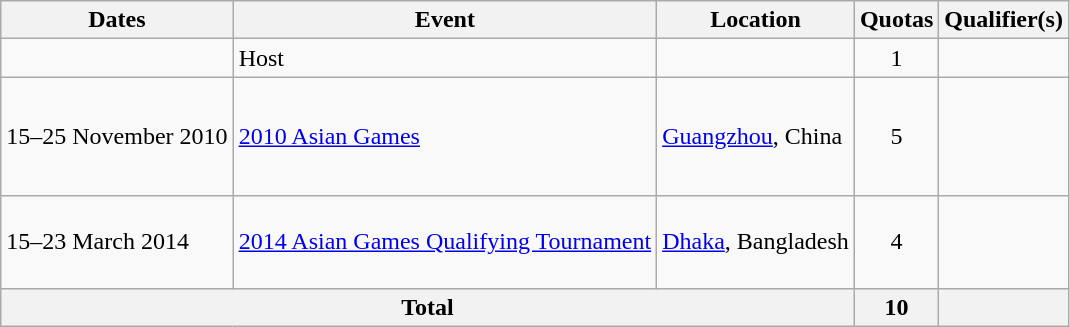<table class="wikitable">
<tr>
<th>Dates</th>
<th>Event</th>
<th>Location</th>
<th>Quotas</th>
<th>Qualifier(s)</th>
</tr>
<tr>
<td></td>
<td>Host</td>
<td></td>
<td align=center>1</td>
<td></td>
</tr>
<tr>
<td>15–25 November 2010</td>
<td><a href='#'>2010 Asian Games</a></td>
<td><a href='#'>Guangzhou</a>, China</td>
<td align=center>5</td>
<td><br><br><br><br></td>
</tr>
<tr>
<td>15–23 March 2014</td>
<td><a href='#'>2014 Asian Games Qualifying Tournament</a></td>
<td><a href='#'>Dhaka</a>, Bangladesh</td>
<td align=center>4</td>
<td><br><br><br></td>
</tr>
<tr>
<th colspan=3>Total</th>
<th>10</th>
<th></th>
</tr>
</table>
